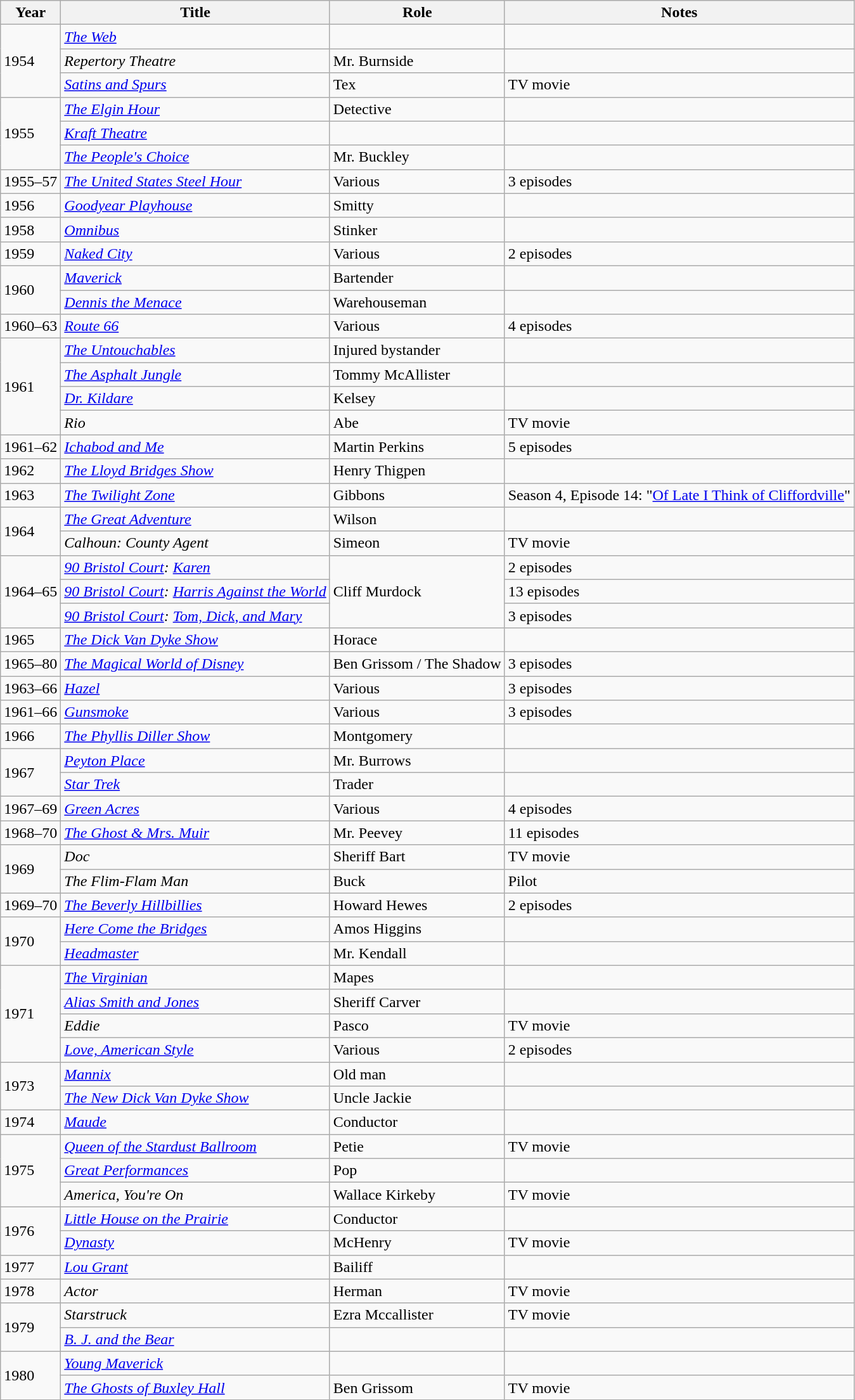<table class="wikitable sortable">
<tr>
<th>Year</th>
<th>Title</th>
<th>Role</th>
<th>Notes</th>
</tr>
<tr>
<td rowspan="3">1954</td>
<td><em><a href='#'>The Web</a></em></td>
<td></td>
<td></td>
</tr>
<tr>
<td><em>Repertory Theatre</em></td>
<td>Mr. Burnside</td>
<td></td>
</tr>
<tr>
<td><em><a href='#'>Satins and Spurs</a></em></td>
<td>Tex</td>
<td>TV movie</td>
</tr>
<tr>
<td rowspan="3">1955</td>
<td><em><a href='#'>The Elgin Hour</a></em></td>
<td>Detective</td>
<td></td>
</tr>
<tr>
<td><em><a href='#'>Kraft Theatre</a></em></td>
<td></td>
<td></td>
</tr>
<tr>
<td><em><a href='#'>The People's Choice</a></em></td>
<td>Mr. Buckley</td>
<td></td>
</tr>
<tr>
<td>1955–57</td>
<td><em><a href='#'>The United States Steel Hour</a></em></td>
<td>Various</td>
<td>3 episodes</td>
</tr>
<tr>
<td>1956</td>
<td><em><a href='#'>Goodyear Playhouse</a></em></td>
<td>Smitty</td>
<td></td>
</tr>
<tr>
<td>1958</td>
<td><em><a href='#'>Omnibus</a></em></td>
<td>Stinker</td>
<td></td>
</tr>
<tr>
<td>1959</td>
<td><em><a href='#'>Naked City</a></em></td>
<td>Various</td>
<td>2 episodes</td>
</tr>
<tr>
<td rowspan="2">1960</td>
<td><em><a href='#'>Maverick</a></em></td>
<td>Bartender</td>
<td></td>
</tr>
<tr>
<td><em><a href='#'>Dennis the Menace</a></em></td>
<td>Warehouseman</td>
<td></td>
</tr>
<tr>
<td>1960–63</td>
<td><em><a href='#'>Route 66</a></em></td>
<td>Various</td>
<td>4 episodes</td>
</tr>
<tr>
<td rowspan="4">1961</td>
<td><em><a href='#'>The Untouchables</a></em></td>
<td>Injured bystander</td>
<td></td>
</tr>
<tr>
<td><em><a href='#'>The Asphalt Jungle</a></em></td>
<td>Tommy McAllister</td>
<td></td>
</tr>
<tr>
<td><em><a href='#'>Dr. Kildare</a></em></td>
<td>Kelsey</td>
<td></td>
</tr>
<tr>
<td><em>Rio</em></td>
<td>Abe</td>
<td>TV movie</td>
</tr>
<tr>
<td>1961–62</td>
<td><em><a href='#'>Ichabod and Me</a></em></td>
<td>Martin Perkins</td>
<td>5 episodes</td>
</tr>
<tr>
<td>1962</td>
<td><em><a href='#'>The Lloyd Bridges Show</a></em></td>
<td>Henry Thigpen</td>
<td></td>
</tr>
<tr>
<td>1963</td>
<td><em><a href='#'>The Twilight Zone</a></em></td>
<td>Gibbons</td>
<td>Season 4, Episode 14: "<a href='#'>Of Late I Think of Cliffordville</a>"</td>
</tr>
<tr>
<td rowspan="2">1964</td>
<td><em><a href='#'>The Great Adventure</a></em></td>
<td>Wilson</td>
<td></td>
</tr>
<tr>
<td><em>Calhoun: County Agent</em></td>
<td>Simeon</td>
<td>TV movie</td>
</tr>
<tr>
<td rowspan="3">1964–65</td>
<td><em><a href='#'>90 Bristol Court</a>:</em> <em><a href='#'>Karen</a></em></td>
<td rowspan="3">Cliff Murdock</td>
<td>2 episodes</td>
</tr>
<tr>
<td><em><a href='#'>90 Bristol Court</a>:</em> <em><a href='#'>Harris Against the World</a></em></td>
<td>13 episodes</td>
</tr>
<tr>
<td><em><a href='#'>90 Bristol Court</a>:</em> <em><a href='#'>Tom, Dick, and Mary</a></em></td>
<td>3 episodes</td>
</tr>
<tr>
<td>1965</td>
<td><em><a href='#'>The Dick Van Dyke Show</a></em></td>
<td>Horace</td>
<td></td>
</tr>
<tr>
<td>1965–80</td>
<td><em><a href='#'>The Magical World of Disney</a></em></td>
<td>Ben Grissom / The Shadow</td>
<td>3 episodes</td>
</tr>
<tr>
<td>1963–66</td>
<td><em><a href='#'>Hazel</a></em></td>
<td>Various</td>
<td>3 episodes</td>
</tr>
<tr>
<td>1961–66</td>
<td><em><a href='#'>Gunsmoke</a></em></td>
<td>Various</td>
<td>3 episodes</td>
</tr>
<tr>
<td>1966</td>
<td><em><a href='#'>The Phyllis Diller Show</a></em></td>
<td>Montgomery</td>
<td></td>
</tr>
<tr>
<td rowspan="2">1967</td>
<td><em><a href='#'>Peyton Place</a></em></td>
<td>Mr. Burrows</td>
<td></td>
</tr>
<tr>
<td><em><a href='#'>Star Trek</a></em></td>
<td>Trader</td>
<td></td>
</tr>
<tr>
<td>1967–69</td>
<td><em><a href='#'>Green Acres</a></em></td>
<td>Various</td>
<td>4 episodes</td>
</tr>
<tr>
<td>1968–70</td>
<td><em><a href='#'>The Ghost & Mrs. Muir</a></em></td>
<td>Mr. Peevey</td>
<td>11 episodes</td>
</tr>
<tr>
<td rowspan="2">1969</td>
<td><em>Doc</em></td>
<td>Sheriff Bart</td>
<td>TV movie</td>
</tr>
<tr>
<td><em>The Flim-Flam Man</em></td>
<td>Buck</td>
<td>Pilot</td>
</tr>
<tr>
<td>1969–70</td>
<td><em><a href='#'>The Beverly Hillbillies</a></em></td>
<td>Howard Hewes</td>
<td>2 episodes</td>
</tr>
<tr>
<td rowspan="2">1970</td>
<td><em><a href='#'>Here Come the Bridges</a></em></td>
<td>Amos Higgins</td>
<td></td>
</tr>
<tr>
<td><em><a href='#'>Headmaster</a></em></td>
<td>Mr. Kendall</td>
<td></td>
</tr>
<tr>
<td rowspan="4">1971</td>
<td><em><a href='#'>The Virginian</a></em></td>
<td>Mapes</td>
<td></td>
</tr>
<tr>
<td><em><a href='#'>Alias Smith and Jones</a></em></td>
<td>Sheriff Carver</td>
<td></td>
</tr>
<tr>
<td><em>Eddie</em></td>
<td>Pasco</td>
<td>TV movie</td>
</tr>
<tr>
<td><em><a href='#'>Love, American Style</a></em></td>
<td>Various</td>
<td>2 episodes</td>
</tr>
<tr>
<td rowspan="2">1973</td>
<td><em><a href='#'>Mannix</a></em></td>
<td>Old man</td>
<td></td>
</tr>
<tr>
<td><em><a href='#'>The New Dick Van Dyke Show</a></em></td>
<td>Uncle Jackie</td>
<td></td>
</tr>
<tr>
<td>1974</td>
<td><em><a href='#'>Maude</a></em></td>
<td>Conductor</td>
<td></td>
</tr>
<tr>
<td rowspan="3">1975</td>
<td><em><a href='#'>Queen of the Stardust Ballroom</a></em></td>
<td>Petie</td>
<td>TV movie</td>
</tr>
<tr>
<td><em><a href='#'>Great Performances</a></em></td>
<td>Pop</td>
<td></td>
</tr>
<tr>
<td><em>America, You're On</em></td>
<td>Wallace Kirkeby</td>
<td>TV movie</td>
</tr>
<tr>
<td rowspan="2">1976</td>
<td><em><a href='#'>Little House on the Prairie</a></em></td>
<td>Conductor</td>
<td></td>
</tr>
<tr>
<td><em><a href='#'>Dynasty</a></em></td>
<td>McHenry</td>
<td>TV movie</td>
</tr>
<tr>
<td>1977</td>
<td><em><a href='#'>Lou Grant</a></em></td>
<td>Bailiff</td>
<td></td>
</tr>
<tr>
<td>1978</td>
<td><em>Actor</em></td>
<td>Herman</td>
<td>TV movie</td>
</tr>
<tr>
<td rowspan="2">1979</td>
<td><em>Starstruck</em></td>
<td>Ezra Mccallister</td>
<td>TV movie</td>
</tr>
<tr>
<td><em><a href='#'>B. J. and the Bear</a></em></td>
<td></td>
<td></td>
</tr>
<tr>
<td rowspan="2">1980</td>
<td><em><a href='#'>Young Maverick</a></em></td>
<td></td>
<td></td>
</tr>
<tr>
<td><em><a href='#'>The Ghosts of Buxley Hall</a></em></td>
<td>Ben Grissom</td>
<td>TV movie</td>
</tr>
</table>
